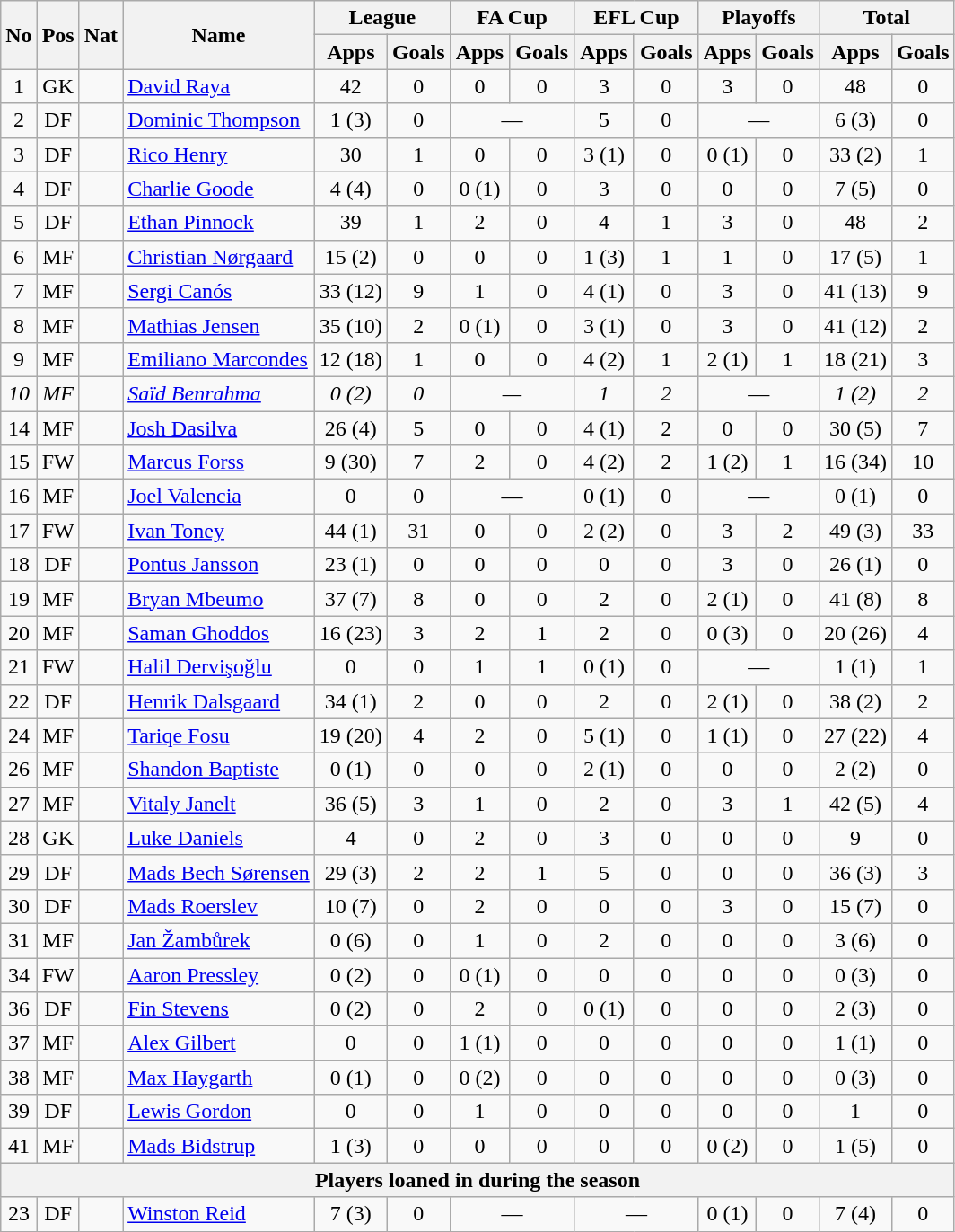<table class="wikitable sortable" style="text-align:center">
<tr>
<th rowspan="2">No</th>
<th rowspan="2">Pos</th>
<th rowspan="2">Nat</th>
<th rowspan="2">Name</th>
<th colspan="2" style="width:85px;">League</th>
<th colspan="2" style="width:85px;">FA Cup</th>
<th colspan="2" style="width:85px;">EFL Cup</th>
<th colspan="2">Playoffs</th>
<th colspan="2" style="width:85px;">Total</th>
</tr>
<tr>
<th>Apps</th>
<th>Goals</th>
<th>Apps</th>
<th>Goals</th>
<th>Apps</th>
<th>Goals</th>
<th>Apps</th>
<th>Goals</th>
<th>Apps</th>
<th>Goals</th>
</tr>
<tr>
<td>1</td>
<td>GK</td>
<td></td>
<td style="text-align:left;"><a href='#'>David Raya</a></td>
<td>42</td>
<td>0</td>
<td>0</td>
<td>0</td>
<td>3</td>
<td>0</td>
<td>3</td>
<td>0</td>
<td>48</td>
<td>0</td>
</tr>
<tr>
<td>2</td>
<td>DF</td>
<td></td>
<td style="text-align:left;"><a href='#'>Dominic Thompson</a></td>
<td>1 (3)</td>
<td>0</td>
<td colspan="2">—</td>
<td>5</td>
<td>0</td>
<td colspan="2">—</td>
<td>6 (3)</td>
<td>0</td>
</tr>
<tr>
<td>3</td>
<td>DF</td>
<td></td>
<td style="text-align:left;"><a href='#'>Rico Henry</a></td>
<td>30</td>
<td>1</td>
<td>0</td>
<td>0</td>
<td>3 (1)</td>
<td>0</td>
<td>0 (1)</td>
<td>0</td>
<td>33 (2)</td>
<td>1</td>
</tr>
<tr>
<td>4</td>
<td>DF</td>
<td></td>
<td style="text-align:left;"><a href='#'>Charlie Goode</a></td>
<td>4 (4)</td>
<td>0</td>
<td>0 (1)</td>
<td>0</td>
<td>3</td>
<td>0</td>
<td>0</td>
<td>0</td>
<td>7 (5)</td>
<td>0</td>
</tr>
<tr>
<td>5</td>
<td>DF</td>
<td></td>
<td style="text-align:left;"><a href='#'>Ethan Pinnock</a></td>
<td>39</td>
<td>1</td>
<td>2</td>
<td>0</td>
<td>4</td>
<td>1</td>
<td>3</td>
<td>0</td>
<td>48</td>
<td>2</td>
</tr>
<tr>
<td>6</td>
<td>MF</td>
<td></td>
<td style="text-align:left;"><a href='#'>Christian Nørgaard</a></td>
<td>15 (2)</td>
<td>0</td>
<td>0</td>
<td>0</td>
<td>1 (3)</td>
<td>1</td>
<td>1</td>
<td>0</td>
<td>17 (5)</td>
<td>1</td>
</tr>
<tr>
<td>7</td>
<td>MF</td>
<td></td>
<td style="text-align:left;"><a href='#'>Sergi Canós</a></td>
<td>33 (12)</td>
<td>9</td>
<td>1</td>
<td>0</td>
<td>4 (1)</td>
<td>0</td>
<td>3</td>
<td>0</td>
<td>41 (13)</td>
<td>9</td>
</tr>
<tr>
<td>8</td>
<td>MF</td>
<td></td>
<td style="text-align:left;"><a href='#'>Mathias Jensen</a></td>
<td>35 (10)</td>
<td>2</td>
<td>0 (1)</td>
<td>0</td>
<td>3 (1)</td>
<td>0</td>
<td>3</td>
<td>0</td>
<td>41 (12)</td>
<td>2</td>
</tr>
<tr>
<td>9</td>
<td>MF</td>
<td></td>
<td style="text-align:left;"><a href='#'>Emiliano Marcondes</a></td>
<td>12 (18)</td>
<td>1</td>
<td>0</td>
<td>0</td>
<td>4 (2)</td>
<td>1</td>
<td>2 (1)</td>
<td>1</td>
<td>18 (21)</td>
<td>3</td>
</tr>
<tr>
<td><em>10</em></td>
<td><em>MF</em></td>
<td><em></em></td>
<td style="text-align:left;"><em><a href='#'>Saïd Benrahma</a></em></td>
<td><em>0 (2)</em></td>
<td><em>0</em></td>
<td colspan="2"><em>—</em></td>
<td><em>1</em></td>
<td><em>2</em></td>
<td colspan="2">—</td>
<td><em>1 (2)</em></td>
<td><em>2</em></td>
</tr>
<tr>
<td>14</td>
<td>MF</td>
<td></td>
<td style="text-align:left;"><a href='#'>Josh Dasilva</a></td>
<td>26 (4)</td>
<td>5</td>
<td>0</td>
<td>0</td>
<td>4 (1)</td>
<td>2</td>
<td>0</td>
<td>0</td>
<td>30 (5)</td>
<td>7</td>
</tr>
<tr>
<td>15</td>
<td>FW</td>
<td></td>
<td style="text-align:left;"><a href='#'>Marcus Forss</a></td>
<td>9 (30)</td>
<td>7</td>
<td>2</td>
<td>0</td>
<td>4 (2)</td>
<td>2</td>
<td>1 (2)</td>
<td>1</td>
<td>16 (34)</td>
<td>10</td>
</tr>
<tr>
<td>16</td>
<td>MF</td>
<td></td>
<td style="text-align:left;"><a href='#'>Joel Valencia</a></td>
<td>0</td>
<td>0</td>
<td colspan="2">—</td>
<td>0 (1)</td>
<td>0</td>
<td colspan="2">—</td>
<td>0 (1)</td>
<td>0</td>
</tr>
<tr>
<td>17</td>
<td>FW</td>
<td></td>
<td style="text-align:left;"><a href='#'>Ivan Toney</a></td>
<td>44 (1)</td>
<td>31</td>
<td>0</td>
<td>0</td>
<td>2 (2)</td>
<td>0</td>
<td>3</td>
<td>2</td>
<td>49 (3)</td>
<td>33</td>
</tr>
<tr>
<td>18</td>
<td>DF</td>
<td></td>
<td style="text-align:left;"><a href='#'>Pontus Jansson</a></td>
<td>23 (1)</td>
<td>0</td>
<td>0</td>
<td>0</td>
<td>0</td>
<td>0</td>
<td>3</td>
<td>0</td>
<td>26 (1)</td>
<td>0</td>
</tr>
<tr>
<td>19</td>
<td>MF</td>
<td></td>
<td style="text-align:left;"><a href='#'>Bryan Mbeumo</a></td>
<td>37 (7)</td>
<td>8</td>
<td>0</td>
<td>0</td>
<td>2</td>
<td>0</td>
<td>2 (1)</td>
<td>0</td>
<td>41 (8)</td>
<td>8</td>
</tr>
<tr>
<td>20</td>
<td>MF</td>
<td></td>
<td style="text-align:left;"><a href='#'>Saman Ghoddos</a></td>
<td>16 (23)</td>
<td>3</td>
<td>2</td>
<td>1</td>
<td>2</td>
<td>0</td>
<td>0 (3)</td>
<td>0</td>
<td>20 (26)</td>
<td>4</td>
</tr>
<tr>
<td>21</td>
<td>FW</td>
<td></td>
<td style="text-align:left;"><a href='#'>Halil Dervişoğlu</a></td>
<td>0</td>
<td>0</td>
<td>1</td>
<td>1</td>
<td>0 (1)</td>
<td>0</td>
<td colspan="2">—</td>
<td>1 (1)</td>
<td>1</td>
</tr>
<tr>
<td>22</td>
<td>DF</td>
<td></td>
<td style="text-align:left;"><a href='#'>Henrik Dalsgaard</a></td>
<td>34 (1)</td>
<td>2</td>
<td>0</td>
<td>0</td>
<td>2</td>
<td>0</td>
<td>2 (1)</td>
<td>0</td>
<td>38 (2)</td>
<td>2</td>
</tr>
<tr>
<td>24</td>
<td>MF</td>
<td></td>
<td style="text-align:left;"><a href='#'>Tariqe Fosu</a></td>
<td>19 (20)</td>
<td>4</td>
<td>2</td>
<td>0</td>
<td>5 (1)</td>
<td>0</td>
<td>1 (1)</td>
<td>0</td>
<td>27 (22)</td>
<td>4</td>
</tr>
<tr>
<td>26</td>
<td>MF</td>
<td></td>
<td style="text-align:left;"><a href='#'>Shandon Baptiste</a></td>
<td>0 (1)</td>
<td>0</td>
<td>0</td>
<td>0</td>
<td>2 (1)</td>
<td>0</td>
<td>0</td>
<td>0</td>
<td>2 (2)</td>
<td>0</td>
</tr>
<tr>
<td>27</td>
<td>MF</td>
<td></td>
<td style="text-align:left;"><a href='#'>Vitaly Janelt</a></td>
<td>36 (5)</td>
<td>3</td>
<td>1</td>
<td>0</td>
<td>2</td>
<td>0</td>
<td>3</td>
<td>1</td>
<td>42 (5)</td>
<td>4</td>
</tr>
<tr>
<td>28</td>
<td>GK</td>
<td></td>
<td style="text-align:left;"><a href='#'>Luke Daniels</a></td>
<td>4</td>
<td>0</td>
<td>2</td>
<td>0</td>
<td>3</td>
<td>0</td>
<td>0</td>
<td>0</td>
<td>9</td>
<td>0</td>
</tr>
<tr>
<td>29</td>
<td>DF</td>
<td></td>
<td style="text-align:left;"><a href='#'>Mads Bech Sørensen</a></td>
<td>29 (3)</td>
<td>2</td>
<td>2</td>
<td>1</td>
<td>5</td>
<td>0</td>
<td>0</td>
<td>0</td>
<td>36 (3)</td>
<td>3</td>
</tr>
<tr>
<td>30</td>
<td>DF</td>
<td></td>
<td style="text-align:left;"><a href='#'>Mads Roerslev</a></td>
<td>10 (7)</td>
<td>0</td>
<td>2</td>
<td>0</td>
<td>0</td>
<td>0</td>
<td>3</td>
<td>0</td>
<td>15 (7)</td>
<td>0</td>
</tr>
<tr>
<td>31</td>
<td>MF</td>
<td></td>
<td style="text-align:left;"><a href='#'>Jan Žambůrek</a></td>
<td>0 (6)</td>
<td>0</td>
<td>1</td>
<td>0</td>
<td>2</td>
<td>0</td>
<td>0</td>
<td>0</td>
<td>3 (6)</td>
<td>0</td>
</tr>
<tr>
<td>34</td>
<td>FW</td>
<td></td>
<td style="text-align:left;"><a href='#'>Aaron Pressley</a></td>
<td>0 (2)</td>
<td>0</td>
<td>0 (1)</td>
<td>0</td>
<td>0</td>
<td>0</td>
<td>0</td>
<td>0</td>
<td>0 (3)</td>
<td>0</td>
</tr>
<tr>
<td>36</td>
<td>DF</td>
<td></td>
<td style="text-align:left;"><a href='#'>Fin Stevens</a></td>
<td>0 (2)</td>
<td>0</td>
<td>2</td>
<td>0</td>
<td>0 (1)</td>
<td>0</td>
<td>0</td>
<td>0</td>
<td>2 (3)</td>
<td>0</td>
</tr>
<tr>
<td>37</td>
<td>MF</td>
<td></td>
<td style="text-align:left;"><a href='#'>Alex Gilbert</a></td>
<td>0</td>
<td>0</td>
<td>1 (1)</td>
<td>0</td>
<td>0</td>
<td>0</td>
<td>0</td>
<td>0</td>
<td>1 (1)</td>
<td>0</td>
</tr>
<tr>
<td>38</td>
<td>MF</td>
<td></td>
<td style="text-align:left;"><a href='#'>Max Haygarth</a></td>
<td>0 (1)</td>
<td>0</td>
<td>0 (2)</td>
<td>0</td>
<td>0</td>
<td>0</td>
<td>0</td>
<td>0</td>
<td>0 (3)</td>
<td>0</td>
</tr>
<tr>
<td>39</td>
<td>DF</td>
<td></td>
<td style="text-align:left;"><a href='#'>Lewis Gordon</a></td>
<td>0</td>
<td>0</td>
<td>1</td>
<td>0</td>
<td>0</td>
<td>0</td>
<td>0</td>
<td>0</td>
<td>1</td>
<td>0</td>
</tr>
<tr>
<td>41</td>
<td>MF</td>
<td></td>
<td style="text-align:left;"><a href='#'>Mads Bidstrup</a></td>
<td>1 (3)</td>
<td>0</td>
<td>0</td>
<td>0</td>
<td>0</td>
<td>0</td>
<td>0 (2)</td>
<td>0</td>
<td>1 (5)</td>
<td>0</td>
</tr>
<tr>
<th colspan="14">Players loaned in during the season</th>
</tr>
<tr>
<td>23</td>
<td>DF</td>
<td></td>
<td style="text-align:left;"><a href='#'>Winston Reid</a></td>
<td>7 (3)</td>
<td>0</td>
<td colspan="2">—</td>
<td colspan="2">—</td>
<td>0 (1)</td>
<td>0</td>
<td>7 (4)</td>
<td>0</td>
</tr>
</table>
